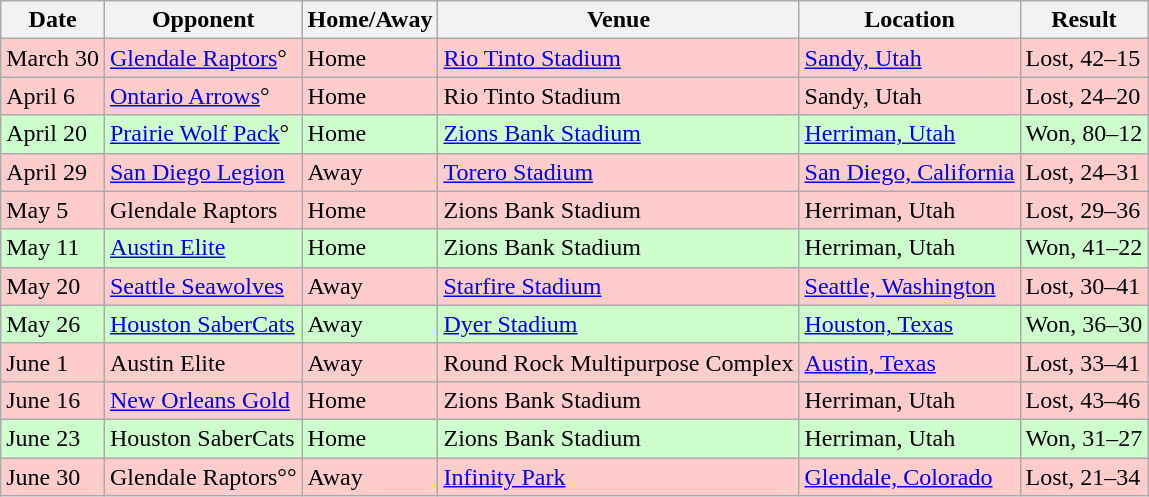<table class="wikitable">
<tr>
<th>Date</th>
<th>Opponent</th>
<th>Home/Away</th>
<th>Venue</th>
<th>Location</th>
<th>Result</th>
</tr>
<tr bgcolor="#FFCCCC">
<td>March 30</td>
<td><a href='#'>Glendale Raptors</a>°</td>
<td>Home</td>
<td><a href='#'>Rio Tinto Stadium</a></td>
<td><a href='#'>Sandy, Utah</a></td>
<td>Lost, 42–15</td>
</tr>
<tr bgcolor="#FFCCCC">
<td>April 6</td>
<td><a href='#'>Ontario Arrows</a>°</td>
<td>Home</td>
<td>Rio Tinto Stadium</td>
<td>Sandy, Utah</td>
<td>Lost, 24–20</td>
</tr>
<tr bgcolor="#CCFFCC">
<td>April 20</td>
<td><a href='#'>Prairie Wolf Pack</a>°</td>
<td>Home</td>
<td><a href='#'>Zions Bank Stadium</a></td>
<td><a href='#'>Herriman, Utah</a></td>
<td>Won, 80–12</td>
</tr>
<tr bgcolor="#FFCCCC">
<td>April 29</td>
<td><a href='#'>San Diego Legion</a></td>
<td>Away</td>
<td><a href='#'>Torero Stadium</a></td>
<td><a href='#'>San Diego, California</a></td>
<td>Lost, 24–31</td>
</tr>
<tr bgcolor="#FFCCCC">
<td>May 5</td>
<td>Glendale Raptors</td>
<td>Home</td>
<td>Zions Bank Stadium</td>
<td>Herriman, Utah</td>
<td>Lost, 29–36</td>
</tr>
<tr bgcolor="#CCFFCC">
<td>May 11</td>
<td><a href='#'>Austin Elite</a></td>
<td>Home</td>
<td>Zions Bank Stadium</td>
<td>Herriman, Utah</td>
<td>Won, 41–22</td>
</tr>
<tr bgcolor="#FFCCCC">
<td>May 20</td>
<td><a href='#'>Seattle Seawolves</a></td>
<td>Away</td>
<td><a href='#'>Starfire Stadium</a></td>
<td><a href='#'>Seattle, Washington</a></td>
<td>Lost, 30–41</td>
</tr>
<tr bgcolor="#CCFFCC">
<td>May 26</td>
<td><a href='#'>Houston SaberCats</a></td>
<td>Away</td>
<td><a href='#'>Dyer Stadium</a></td>
<td><a href='#'>Houston, Texas</a></td>
<td>Won, 36–30</td>
</tr>
<tr bgcolor="#FFCCCC">
<td>June 1</td>
<td>Austin Elite</td>
<td>Away</td>
<td>Round Rock Multipurpose Complex</td>
<td><a href='#'>Austin, Texas</a></td>
<td>Lost, 33–41</td>
</tr>
<tr bgcolor="#FFCCCC">
<td>June 16</td>
<td><a href='#'>New Orleans Gold</a></td>
<td>Home</td>
<td>Zions Bank Stadium</td>
<td>Herriman, Utah</td>
<td>Lost, 43–46</td>
</tr>
<tr bgcolor="#CCFFCC">
<td>June 23</td>
<td>Houston SaberCats</td>
<td>Home</td>
<td>Zions Bank Stadium</td>
<td>Herriman, Utah</td>
<td>Won, 31–27</td>
</tr>
<tr bgcolor="#FFCCCC">
<td>June 30</td>
<td>Glendale Raptors°°</td>
<td>Away</td>
<td><a href='#'>Infinity Park</a></td>
<td><a href='#'>Glendale, Colorado</a></td>
<td>Lost, 21–34</td>
</tr>
</table>
